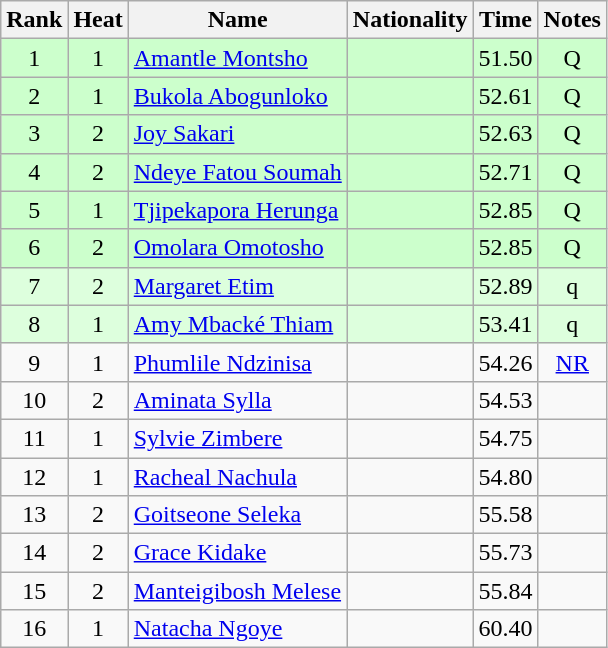<table class="wikitable sortable" style="text-align:center">
<tr>
<th>Rank</th>
<th>Heat</th>
<th>Name</th>
<th>Nationality</th>
<th>Time</th>
<th>Notes</th>
</tr>
<tr bgcolor=ccffcc>
<td>1</td>
<td>1</td>
<td align=left><a href='#'>Amantle Montsho</a></td>
<td align=left></td>
<td>51.50</td>
<td>Q</td>
</tr>
<tr bgcolor=ccffcc>
<td>2</td>
<td>1</td>
<td align=left><a href='#'>Bukola Abogunloko</a></td>
<td align=left></td>
<td>52.61</td>
<td>Q</td>
</tr>
<tr bgcolor=ccffcc>
<td>3</td>
<td>2</td>
<td align=left><a href='#'>Joy Sakari</a></td>
<td align=left></td>
<td>52.63</td>
<td>Q</td>
</tr>
<tr bgcolor=ccffcc>
<td>4</td>
<td>2</td>
<td align=left><a href='#'>Ndeye Fatou Soumah</a></td>
<td align=left></td>
<td>52.71</td>
<td>Q</td>
</tr>
<tr bgcolor=ccffcc>
<td>5</td>
<td>1</td>
<td align=left><a href='#'>Tjipekapora Herunga</a></td>
<td align=left></td>
<td>52.85</td>
<td>Q</td>
</tr>
<tr bgcolor=ccffcc>
<td>6</td>
<td>2</td>
<td align=left><a href='#'>Omolara Omotosho</a></td>
<td align=left></td>
<td>52.85</td>
<td>Q</td>
</tr>
<tr bgcolor=ddffdd>
<td>7</td>
<td>2</td>
<td align=left><a href='#'>Margaret Etim</a></td>
<td align=left></td>
<td>52.89</td>
<td>q</td>
</tr>
<tr bgcolor=ddffdd>
<td>8</td>
<td>1</td>
<td align=left><a href='#'>Amy Mbacké Thiam</a></td>
<td align=left></td>
<td>53.41</td>
<td>q</td>
</tr>
<tr>
<td>9</td>
<td>1</td>
<td align=left><a href='#'>Phumlile Ndzinisa</a></td>
<td align=left></td>
<td>54.26</td>
<td><a href='#'>NR</a></td>
</tr>
<tr>
<td>10</td>
<td>2</td>
<td align=left><a href='#'>Aminata Sylla</a></td>
<td align=left></td>
<td>54.53</td>
<td></td>
</tr>
<tr>
<td>11</td>
<td>1</td>
<td align=left><a href='#'>Sylvie Zimbere</a></td>
<td align=left></td>
<td>54.75</td>
<td></td>
</tr>
<tr>
<td>12</td>
<td>1</td>
<td align=left><a href='#'>Racheal Nachula</a></td>
<td align=left></td>
<td>54.80</td>
<td></td>
</tr>
<tr>
<td>13</td>
<td>2</td>
<td align=left><a href='#'>Goitseone Seleka</a></td>
<td align=left></td>
<td>55.58</td>
<td></td>
</tr>
<tr>
<td>14</td>
<td>2</td>
<td align=left><a href='#'>Grace Kidake</a></td>
<td align=left></td>
<td>55.73</td>
<td></td>
</tr>
<tr>
<td>15</td>
<td>2</td>
<td align=left><a href='#'>Manteigibosh Melese</a></td>
<td align=left></td>
<td>55.84</td>
<td></td>
</tr>
<tr>
<td>16</td>
<td>1</td>
<td align=left><a href='#'>Natacha Ngoye</a></td>
<td align=left></td>
<td>60.40</td>
<td></td>
</tr>
</table>
